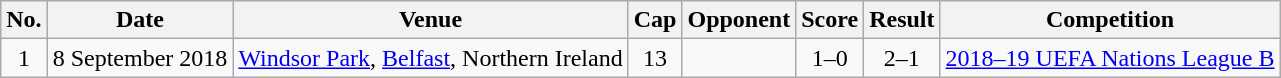<table class="wikitable sortable">
<tr>
<th scope=col>No.</th>
<th scope=col>Date</th>
<th scope=col>Venue</th>
<th scope=col>Cap</th>
<th scope=col>Opponent</th>
<th scope=col>Score</th>
<th scope=col>Result</th>
<th scope=col>Competition</th>
</tr>
<tr>
<td align=center>1</td>
<td>8 September 2018</td>
<td><a href='#'>Windsor Park</a>, <a href='#'>Belfast</a>, Northern Ireland</td>
<td align=center>13</td>
<td></td>
<td align=center>1–0</td>
<td align=center>2–1</td>
<td><a href='#'>2018–19 UEFA Nations League B</a></td>
</tr>
</table>
